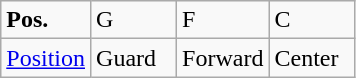<table class="wikitable">
<tr>
<td width="50"><strong>Pos.</strong></td>
<td width="50">G</td>
<td width="50">F</td>
<td width="50">C</td>
</tr>
<tr>
<td><a href='#'>Position</a></td>
<td>Guard</td>
<td>Forward</td>
<td>Center</td>
</tr>
</table>
